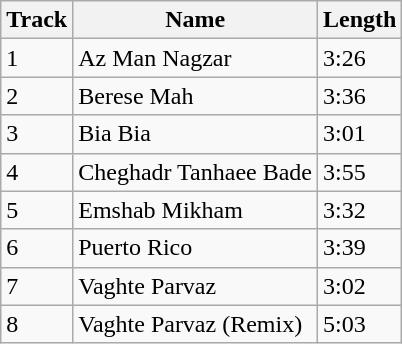<table class="wikitable">
<tr>
<th>Track</th>
<th>Name</th>
<th>Length</th>
</tr>
<tr>
<td>1</td>
<td>Az Man Nagzar</td>
<td>3:26</td>
</tr>
<tr>
<td>2</td>
<td>Berese Mah</td>
<td>3:36</td>
</tr>
<tr>
<td>3</td>
<td>Bia Bia</td>
<td>3:01</td>
</tr>
<tr>
<td>4</td>
<td>Cheghadr Tanhaee Bade</td>
<td>3:55</td>
</tr>
<tr>
<td>5</td>
<td>Emshab Mikham</td>
<td>3:32</td>
</tr>
<tr>
<td>6</td>
<td>Puerto Rico</td>
<td>3:39</td>
</tr>
<tr>
<td>7</td>
<td>Vaghte Parvaz</td>
<td>3:02</td>
</tr>
<tr>
<td>8</td>
<td>Vaghte Parvaz (Remix)</td>
<td>5:03</td>
</tr>
</table>
